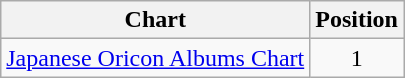<table class="wikitable" style="text-align:center;">
<tr>
<th>Chart</th>
<th>Position</th>
</tr>
<tr>
<td><a href='#'>Japanese Oricon Albums Chart</a></td>
<td>1</td>
</tr>
</table>
